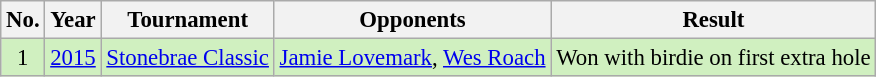<table class="wikitable" style="font-size:95%;">
<tr>
<th>No.</th>
<th>Year</th>
<th>Tournament</th>
<th>Opponents</th>
<th>Result</th>
</tr>
<tr style="background:#D0F0C0;">
<td align=center>1</td>
<td><a href='#'>2015</a></td>
<td><a href='#'>Stonebrae Classic</a></td>
<td> <a href='#'>Jamie Lovemark</a>,  <a href='#'>Wes Roach</a></td>
<td>Won with birdie on first extra hole</td>
</tr>
</table>
